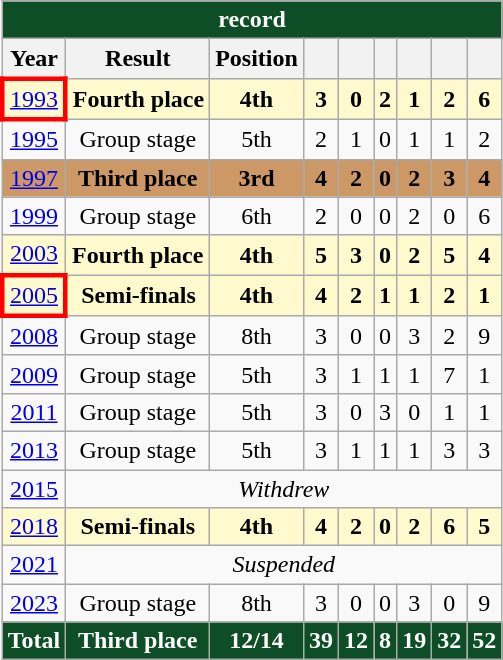<table class="wikitable" style="text-align: center;">
<tr>
<th colspan=10 style="background: #0E4E27; color: #FFFFFF;"><a href='#'></a> record</th>
</tr>
<tr>
<th>Year</th>
<th>Result</th>
<th>Position</th>
<th></th>
<th></th>
<th></th>
<th></th>
<th></th>
<th></th>
</tr>
<tr style="background:LemonChiffon;">
<td style="border: 3px solid red"> <a href='#'>1993</a></td>
<td><strong>Fourth place</strong></td>
<td><strong>4th</strong></td>
<td><strong>3</strong></td>
<td><strong>0</strong></td>
<td><strong>2</strong></td>
<td><strong>1</strong></td>
<td><strong>2</strong></td>
<td><strong>6</strong></td>
</tr>
<tr>
<td> <a href='#'>1995</a></td>
<td>Group stage</td>
<td>5th</td>
<td>2</td>
<td>1</td>
<td>0</td>
<td>1</td>
<td>1</td>
<td>2</td>
</tr>
<tr bgcolor="#c96">
<td> <a href='#'>1997</a></td>
<td><strong>Third place</strong></td>
<td><strong>3rd</strong></td>
<td><strong>4</strong></td>
<td><strong>2</strong></td>
<td><strong>0</strong></td>
<td><strong>2</strong></td>
<td><strong>3</strong></td>
<td><strong>4</strong></td>
</tr>
<tr>
<td> <a href='#'>1999</a></td>
<td>Group stage</td>
<td>6th</td>
<td>2</td>
<td>0</td>
<td>0</td>
<td>2</td>
<td>0</td>
<td>6</td>
</tr>
<tr style="background:LemonChiffon;">
<td> <a href='#'>2003</a></td>
<td><strong>Fourth place</strong></td>
<td><strong>4th</strong></td>
<td><strong>5</strong></td>
<td><strong>3</strong></td>
<td><strong>0</strong></td>
<td><strong>2</strong></td>
<td><strong>5</strong></td>
<td><strong>4</strong></td>
</tr>
<tr style="background:LemonChiffon;">
<td style="border: 3px solid red"> <a href='#'>2005</a></td>
<td><strong>Semi-finals</strong></td>
<td><strong>4th</strong></td>
<td><strong>4</strong></td>
<td><strong>2</strong></td>
<td><strong>1</strong></td>
<td><strong>1</strong></td>
<td><strong>2</strong></td>
<td><strong>1</strong></td>
</tr>
<tr>
<td>  <a href='#'>2008</a></td>
<td>Group stage</td>
<td>8th</td>
<td>3</td>
<td>0</td>
<td>0</td>
<td>3</td>
<td>2</td>
<td>9</td>
</tr>
<tr>
<td> <a href='#'>2009</a></td>
<td>Group stage</td>
<td>5th</td>
<td>3</td>
<td>1</td>
<td>1</td>
<td>1</td>
<td>7</td>
<td>1</td>
</tr>
<tr>
<td> <a href='#'>2011</a></td>
<td>Group stage</td>
<td>5th</td>
<td>3</td>
<td>0</td>
<td>3</td>
<td>0</td>
<td>1</td>
<td>1</td>
</tr>
<tr>
<td> <a href='#'>2013</a></td>
<td>Group stage</td>
<td>5th</td>
<td>3</td>
<td>1</td>
<td>1</td>
<td>1</td>
<td>3</td>
<td>3</td>
</tr>
<tr>
<td> <a href='#'>2015</a></td>
<td colspan=9><em>Withdrew</em></td>
</tr>
<tr style="background:LemonChiffon;">
<td> <a href='#'>2018</a></td>
<td><strong>Semi-finals</strong></td>
<td><strong>4th</strong></td>
<td><strong>4</strong></td>
<td><strong>2</strong></td>
<td><strong>0</strong></td>
<td><strong>2</strong></td>
<td><strong>6</strong></td>
<td><strong>5</strong></td>
</tr>
<tr>
<td> <a href='#'>2021</a></td>
<td colspan=9><em>Suspended</em></td>
</tr>
<tr>
<td> <a href='#'>2023</a></td>
<td>Group stage</td>
<td>8th</td>
<td>3</td>
<td>0</td>
<td>0</td>
<td>3</td>
<td>0</td>
<td>9</td>
</tr>
<tr>
<td style="background: #0E4E27; color: #FFFFFF;"><strong>Total</strong></td>
<td style="background: #0E4E27; color: #FFFFFF;"><strong>Third place</strong></td>
<td style="background: #0E4E27; color: #FFFFFF;"><strong>12/14</strong></td>
<td style="background: #0E4E27; color: #FFFFFF;"><strong>39</strong></td>
<td style="background: #0E4E27; color: #FFFFFF;"><strong>12</strong></td>
<td style="background: #0E4E27; color: #FFFFFF;"><strong>8</strong></td>
<td style="background: #0E4E27; color: #FFFFFF;"><strong>19</strong></td>
<td style="background: #0E4E27; color: #FFFFFF;"><strong>32</strong></td>
<td style="background: #0E4E27; color: #FFFFFF;"><strong>52</strong></td>
</tr>
</table>
